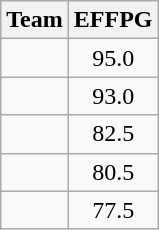<table class=wikitable>
<tr>
<th>Team</th>
<th>EFFPG</th>
</tr>
<tr>
<td></td>
<td align=center>95.0</td>
</tr>
<tr>
<td></td>
<td align=center>93.0</td>
</tr>
<tr>
<td></td>
<td align=center>82.5</td>
</tr>
<tr>
<td></td>
<td align=center>80.5</td>
</tr>
<tr>
<td></td>
<td align=center>77.5</td>
</tr>
</table>
